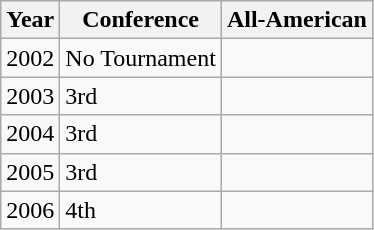<table class="wikitable">
<tr>
<th>Year</th>
<th>Conference</th>
<th>All-American</th>
</tr>
<tr>
<td>2002</td>
<td>No Tournament</td>
<td></td>
</tr>
<tr>
<td>2003</td>
<td>3rd</td>
<td></td>
</tr>
<tr>
<td>2004</td>
<td>3rd</td>
<td></td>
</tr>
<tr>
<td>2005</td>
<td>3rd</td>
<td></td>
</tr>
<tr>
<td>2006</td>
<td>4th</td>
<td></td>
</tr>
</table>
